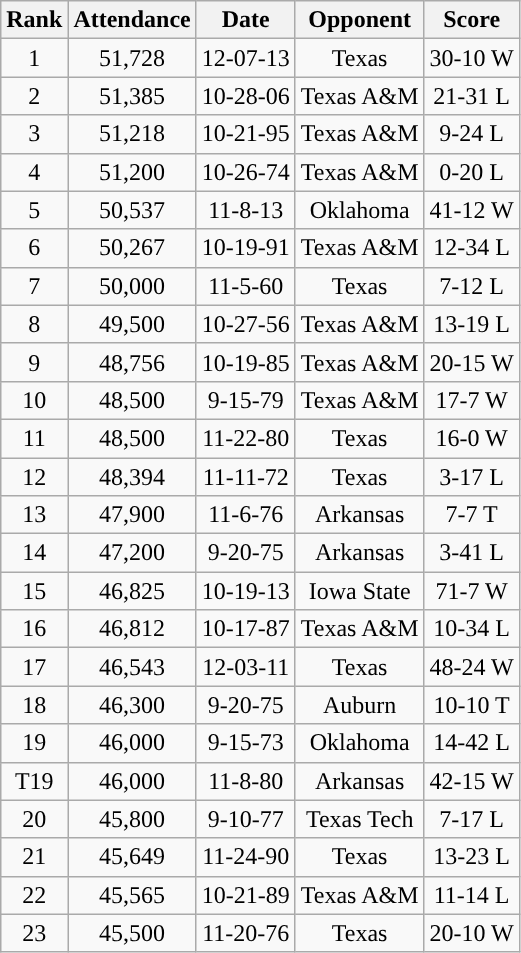<table class="wikitable" style="text-align:center">
<tr>
<th>Rank</th>
<th>Attendance</th>
<th>Date</th>
<th>Opponent</th>
<th>Score</th>
</tr>
<tr>
<td>1</td>
<td>51,728</td>
<td>12-07-13</td>
<td>Texas</td>
<td>30-10 W</td>
</tr>
<tr>
<td>2</td>
<td>51,385</td>
<td>10-28-06</td>
<td>Texas A&M</td>
<td>21-31 L</td>
</tr>
<tr>
<td>3</td>
<td>51,218</td>
<td>10-21-95</td>
<td>Texas A&M</td>
<td>9-24 L</td>
</tr>
<tr>
<td>4</td>
<td>51,200</td>
<td>10-26-74</td>
<td>Texas A&M</td>
<td>0-20 L</td>
</tr>
<tr>
<td>5</td>
<td>50,537</td>
<td>11-8-13</td>
<td>Oklahoma</td>
<td>41-12 W</td>
</tr>
<tr>
<td>6</td>
<td>50,267</td>
<td>10-19-91</td>
<td>Texas A&M</td>
<td>12-34 L</td>
</tr>
<tr>
<td>7</td>
<td>50,000</td>
<td>11-5-60</td>
<td>Texas</td>
<td>7-12 L</td>
</tr>
<tr>
<td>8</td>
<td>49,500</td>
<td>10-27-56</td>
<td>Texas A&M</td>
<td>13-19 L</td>
</tr>
<tr>
<td>9</td>
<td>48,756</td>
<td>10-19-85</td>
<td>Texas A&M</td>
<td>20-15 W</td>
</tr>
<tr>
<td>10</td>
<td>48,500</td>
<td>9-15-79</td>
<td>Texas A&M</td>
<td>17-7 W</td>
</tr>
<tr>
<td>11</td>
<td>48,500</td>
<td>11-22-80</td>
<td>Texas</td>
<td>16-0 W</td>
</tr>
<tr>
<td>12</td>
<td>48,394</td>
<td>11-11-72</td>
<td>Texas</td>
<td>3-17 L</td>
</tr>
<tr>
<td>13</td>
<td>47,900</td>
<td>11-6-76</td>
<td>Arkansas</td>
<td>7-7 T</td>
</tr>
<tr>
<td>14</td>
<td>47,200</td>
<td>9-20-75</td>
<td>Arkansas</td>
<td>3-41 L</td>
</tr>
<tr>
<td>15</td>
<td>46,825</td>
<td>10-19-13</td>
<td>Iowa State</td>
<td>71-7 W</td>
</tr>
<tr>
<td>16</td>
<td>46,812</td>
<td>10-17-87</td>
<td>Texas A&M</td>
<td>10-34 L</td>
</tr>
<tr>
<td>17</td>
<td>46,543</td>
<td>12-03-11</td>
<td>Texas</td>
<td>48-24 W</td>
</tr>
<tr>
<td>18</td>
<td>46,300</td>
<td>9-20-75</td>
<td>Auburn</td>
<td>10-10 T</td>
</tr>
<tr>
<td>19</td>
<td>46,000</td>
<td>9-15-73</td>
<td>Oklahoma</td>
<td>14-42 L</td>
</tr>
<tr>
<td>T19</td>
<td>46,000</td>
<td>11-8-80</td>
<td>Arkansas</td>
<td>42-15 W</td>
</tr>
<tr>
<td>20</td>
<td>45,800</td>
<td>9-10-77</td>
<td>Texas Tech</td>
<td>7-17 L</td>
</tr>
<tr>
<td>21</td>
<td>45,649</td>
<td>11-24-90</td>
<td>Texas</td>
<td>13-23 L</td>
</tr>
<tr>
<td>22</td>
<td>45,565</td>
<td>10-21-89</td>
<td>Texas A&M</td>
<td>11-14 L</td>
</tr>
<tr>
<td>23</td>
<td>45,500</td>
<td>11-20-76</td>
<td>Texas</td>
<td>20-10 W</td>
</tr>
</table>
